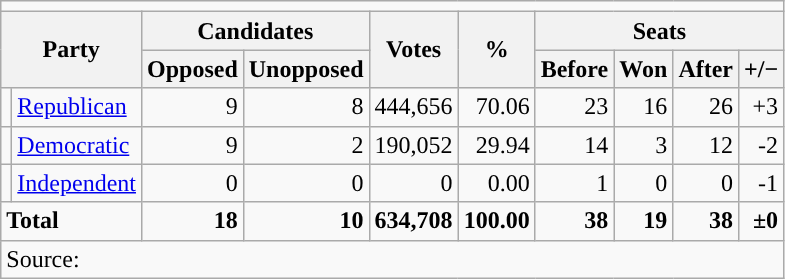<table class="wikitable">
<tr>
<td colspan="12" style="text-align:center;"></td>
</tr>
<tr>
<th colspan="2" rowspan="2">Party</th>
<th colspan="2">Candidates</th>
<th rowspan="2">Votes</th>
<th rowspan="2">%</th>
<th colspan="4">Seats</th>
</tr>
<tr>
<th>Opposed</th>
<th>Unopposed</th>
<th>Before</th>
<th>Won</th>
<th>After</th>
<th>+/−</th>
</tr>
<tr>
<td style="background-color:"></td>
<td><a href='#'>Republican</a></td>
<td style="text-align:right;">9</td>
<td style="text-align:right;">8</td>
<td style="text-align:right;">444,656</td>
<td style="text-align:right;">70.06</td>
<td style="text-align:right;">23</td>
<td style="text-align:right;">16</td>
<td style="text-align:right;">26</td>
<td style="text-align:right;">+3</td>
</tr>
<tr>
<td style="background-color:"></td>
<td><a href='#'>Democratic</a></td>
<td style="text-align:right;">9</td>
<td style="text-align:right;">2</td>
<td style="text-align:right;">190,052</td>
<td style="text-align:right;">29.94</td>
<td style="text-align:right;">14</td>
<td style="text-align:right;">3</td>
<td style="text-align:right;">12</td>
<td style="text-align:right;">-2</td>
</tr>
<tr>
<td style="background-color:"></td>
<td><a href='#'>Independent</a></td>
<td style="text-align:right;">0</td>
<td style="text-align:right;">0</td>
<td style="text-align:right;">0</td>
<td style="text-align:right;">0.00</td>
<td style="text-align:right;">1</td>
<td style="text-align:right;">0</td>
<td style="text-align:right;">0</td>
<td style="text-align:right;">-1</td>
</tr>
<tr>
<td colspan="2"><strong>Total</strong></td>
<td style="text-align:right;"><strong>18</strong></td>
<td style="text-align:right;"><strong>10</strong></td>
<td style="text-align:right;"><strong>634,708</strong></td>
<td style="text-align:right;"><strong>100.00</strong></td>
<td style="text-align:right;"><strong>38</strong></td>
<td style="text-align:right;"><strong>19</strong></td>
<td style="text-align:right;"><strong>38</strong></td>
<td style="text-align:right;"><strong>±0</strong></td>
</tr>
<tr>
<td colspan="10">Source: <em></em></td>
</tr>
</table>
